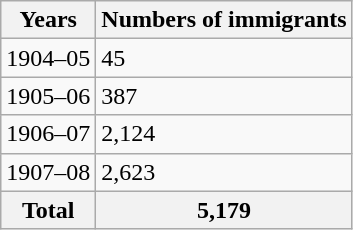<table class="wikitable">
<tr>
<th>Years</th>
<th>Numbers of immigrants</th>
</tr>
<tr>
<td>1904–05</td>
<td>45</td>
</tr>
<tr>
<td>1905–06</td>
<td>387</td>
</tr>
<tr>
<td>1906–07</td>
<td>2,124</td>
</tr>
<tr>
<td>1907–08</td>
<td>2,623</td>
</tr>
<tr>
<th>Total</th>
<th>5,179</th>
</tr>
</table>
